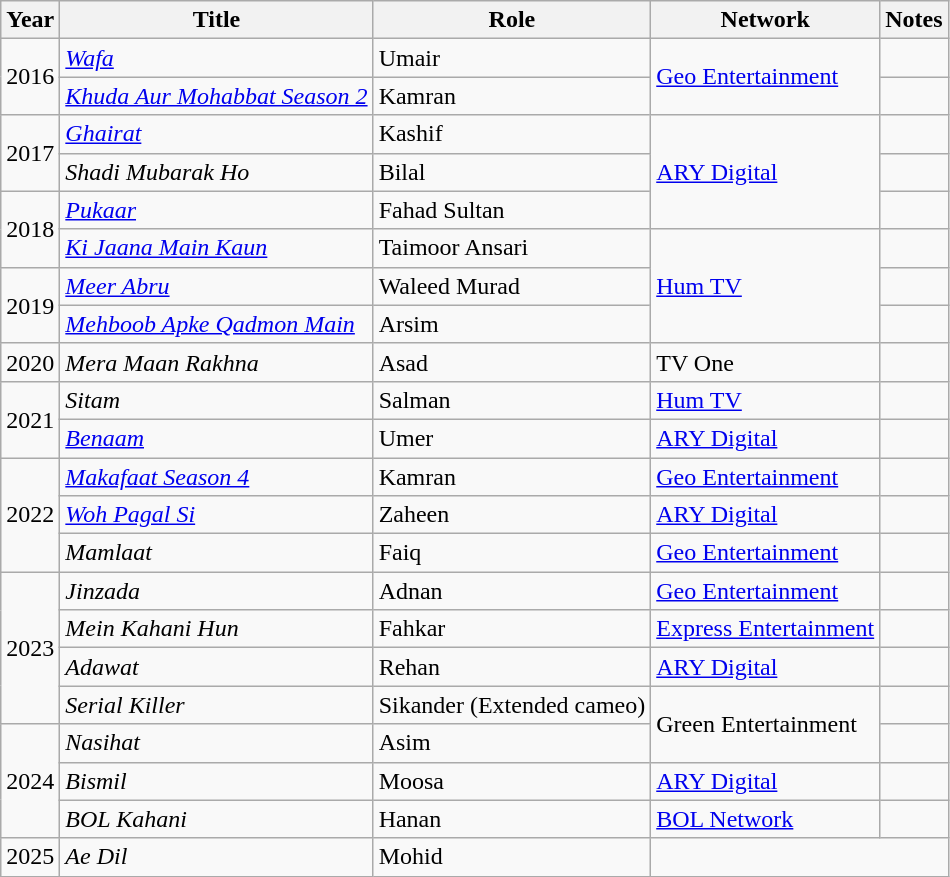<table class="wikitable">
<tr>
<th>Year</th>
<th>Title</th>
<th>Role</th>
<th>Network</th>
<th>Notes</th>
</tr>
<tr>
<td rowspan="2">2016</td>
<td><em><a href='#'>Wafa</a></em></td>
<td>Umair</td>
<td rowspan="2"><a href='#'>Geo Entertainment</a></td>
<td></td>
</tr>
<tr>
<td><em><a href='#'>Khuda Aur Mohabbat Season 2</a></em></td>
<td>Kamran</td>
<td></td>
</tr>
<tr>
<td rowspan=2>2017</td>
<td><em><a href='#'>Ghairat</a></em></td>
<td>Kashif</td>
<td rowspan="3"><a href='#'>ARY Digital</a></td>
<td></td>
</tr>
<tr>
<td><em>Shadi Mubarak Ho</em></td>
<td>Bilal</td>
<td></td>
</tr>
<tr>
<td rowspan=2>2018</td>
<td><em><a href='#'>Pukaar</a></em></td>
<td>Fahad Sultan</td>
<td></td>
</tr>
<tr>
<td><em><a href='#'>Ki Jaana Main Kaun</a></em></td>
<td>Taimoor Ansari</td>
<td rowspan="3"><a href='#'>Hum TV</a></td>
<td></td>
</tr>
<tr>
<td rowspan=2>2019</td>
<td><em><a href='#'>Meer Abru</a></em></td>
<td>Waleed Murad</td>
<td></td>
</tr>
<tr>
<td><em><a href='#'>Mehboob Apke Qadmon Main</a></em></td>
<td>Arsim</td>
<td></td>
</tr>
<tr>
<td>2020</td>
<td><em>Mera Maan Rakhna</em></td>
<td>Asad</td>
<td>TV One</td>
<td></td>
</tr>
<tr>
<td rowspan=2>2021</td>
<td><em>Sitam</em></td>
<td>Salman</td>
<td><a href='#'>Hum TV</a></td>
<td></td>
</tr>
<tr>
<td><em><a href='#'>Benaam</a></em></td>
<td>Umer</td>
<td><a href='#'>ARY Digital</a></td>
<td></td>
</tr>
<tr>
<td rowspan=3>2022</td>
<td><em><a href='#'>Makafaat Season 4</a></em></td>
<td>Kamran</td>
<td><a href='#'>Geo Entertainment</a></td>
<td></td>
</tr>
<tr>
<td><em><a href='#'>Woh Pagal Si</a></em></td>
<td>Zaheen</td>
<td><a href='#'>ARY Digital</a></td>
<td></td>
</tr>
<tr>
<td><em>Mamlaat</em></td>
<td>Faiq</td>
<td><a href='#'>Geo Entertainment</a></td>
</tr>
<tr>
<td rowspan="4">2023</td>
<td><em>Jinzada</em></td>
<td>Adnan</td>
<td><a href='#'>Geo Entertainment</a></td>
<td></td>
</tr>
<tr>
<td><em>Mein Kahani Hun</em></td>
<td>Fahkar</td>
<td><a href='#'>Express Entertainment</a></td>
<td></td>
</tr>
<tr>
<td><em>Adawat</em></td>
<td>Rehan</td>
<td><a href='#'>ARY Digital</a></td>
<td></td>
</tr>
<tr>
<td><em>Serial Killer</em></td>
<td>Sikander (Extended cameo)</td>
<td rowspan="2">Green Entertainment</td>
<td></td>
</tr>
<tr>
<td rowspan="3">2024</td>
<td><em>Nasihat</em></td>
<td>Asim</td>
<td></td>
</tr>
<tr>
<td><em>Bismil</em></td>
<td>Moosa</td>
<td><a href='#'>ARY Digital</a></td>
<td></td>
</tr>
<tr>
<td><em>BOL Kahani</em></td>
<td>Hanan</td>
<td><a href='#'>BOL Network</a></td>
<td></td>
</tr>
<tr>
<td rowspan=>2025</td>
<td><em>Ae Dil</em></td>
<td>Mohid</td>
</tr>
</table>
